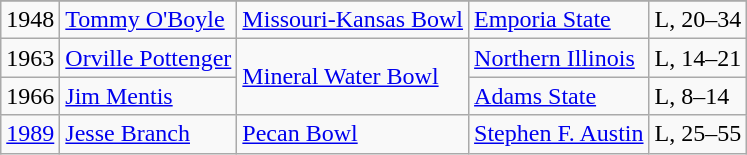<table class="wikitable">
<tr>
</tr>
<tr>
<td>1948</td>
<td><a href='#'>Tommy O'Boyle</a></td>
<td><a href='#'>Missouri-Kansas Bowl</a></td>
<td><a href='#'>Emporia State</a></td>
<td>L, 20–34</td>
</tr>
<tr>
<td>1963</td>
<td><a href='#'>Orville Pottenger</a></td>
<td rowspan="2"><a href='#'>Mineral Water Bowl</a></td>
<td><a href='#'>Northern Illinois</a></td>
<td>L, 14–21</td>
</tr>
<tr>
<td>1966</td>
<td><a href='#'>Jim Mentis</a></td>
<td><a href='#'>Adams State</a></td>
<td>L, 8–14</td>
</tr>
<tr>
<td><a href='#'>1989</a></td>
<td><a href='#'>Jesse Branch</a></td>
<td><a href='#'>Pecan Bowl</a></td>
<td><a href='#'>Stephen F. Austin</a></td>
<td>L, 25–55</td>
</tr>
</table>
